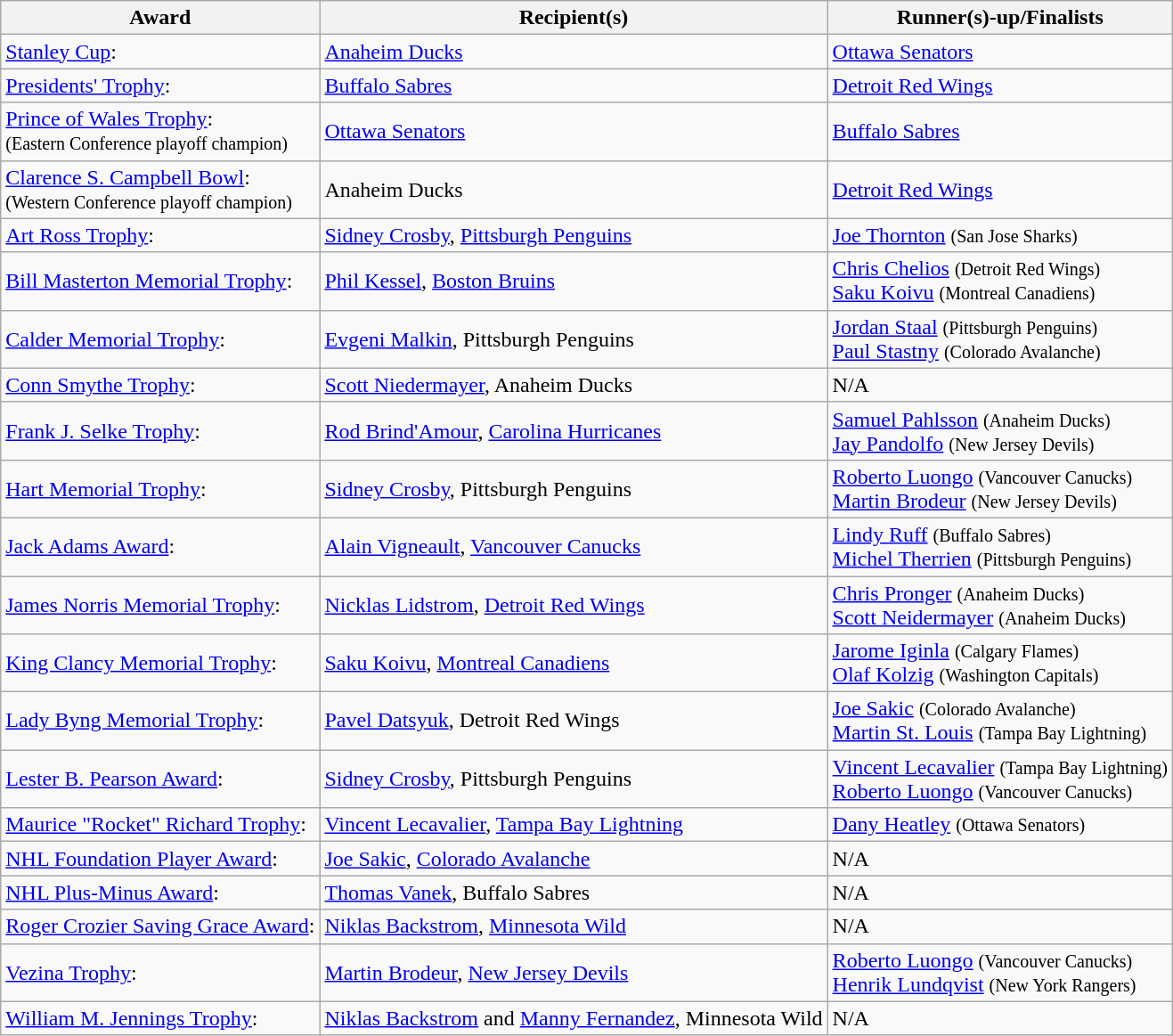<table class="wikitable">
<tr>
<th>Award</th>
<th>Recipient(s)</th>
<th>Runner(s)-up/Finalists</th>
</tr>
<tr>
<td><a href='#'>Stanley Cup</a>:</td>
<td><a href='#'>Anaheim Ducks</a></td>
<td><a href='#'>Ottawa Senators</a></td>
</tr>
<tr>
<td><a href='#'>Presidents' Trophy</a>:</td>
<td><a href='#'>Buffalo Sabres</a></td>
<td><a href='#'>Detroit Red Wings</a></td>
</tr>
<tr>
<td><a href='#'>Prince of Wales Trophy</a>: <br><small>(Eastern Conference playoff champion)</small></td>
<td><a href='#'>Ottawa Senators</a></td>
<td><a href='#'>Buffalo Sabres</a></td>
</tr>
<tr>
<td><a href='#'>Clarence S. Campbell Bowl</a>: <br><small>(Western Conference playoff champion)</small></td>
<td>Anaheim Ducks</td>
<td><a href='#'>Detroit Red Wings</a></td>
</tr>
<tr>
<td><a href='#'>Art Ross Trophy</a>:</td>
<td><a href='#'>Sidney Crosby</a>, <a href='#'>Pittsburgh Penguins</a></td>
<td><a href='#'>Joe Thornton</a> <small>(San Jose Sharks)</small></td>
</tr>
<tr>
<td><a href='#'>Bill Masterton Memorial Trophy</a>:</td>
<td><a href='#'>Phil Kessel</a>, <a href='#'>Boston Bruins</a></td>
<td><a href='#'>Chris Chelios</a> <small> (Detroit Red Wings)</small><br><a href='#'>Saku Koivu</a> <small>(Montreal Canadiens)</small></td>
</tr>
<tr>
<td><a href='#'>Calder Memorial Trophy</a>:</td>
<td><a href='#'>Evgeni Malkin</a>, Pittsburgh Penguins</td>
<td><a href='#'>Jordan Staal</a> <small>(Pittsburgh Penguins)</small><br><a href='#'>Paul Stastny</a> <small>(Colorado Avalanche)</small></td>
</tr>
<tr>
<td><a href='#'>Conn Smythe Trophy</a>:</td>
<td><a href='#'>Scott Niedermayer</a>, Anaheim Ducks</td>
<td>N/A</td>
</tr>
<tr>
<td><a href='#'>Frank J. Selke Trophy</a>:</td>
<td><a href='#'>Rod Brind'Amour</a>, <a href='#'>Carolina Hurricanes</a></td>
<td><a href='#'>Samuel Pahlsson</a> <small>(Anaheim Ducks)</small><br><a href='#'>Jay Pandolfo</a> <small>(New Jersey Devils)</small></td>
</tr>
<tr>
<td><a href='#'>Hart Memorial Trophy</a>:</td>
<td><a href='#'>Sidney Crosby</a>, Pittsburgh Penguins</td>
<td><a href='#'>Roberto Luongo</a> <small>(Vancouver Canucks)</small><br><a href='#'>Martin Brodeur</a> <small>(New Jersey Devils)</small></td>
</tr>
<tr>
<td><a href='#'>Jack Adams Award</a>:</td>
<td><a href='#'>Alain Vigneault</a>, <a href='#'>Vancouver Canucks</a></td>
<td><a href='#'>Lindy Ruff</a> <small>(Buffalo Sabres)</small><br><a href='#'>Michel Therrien</a> <small>(Pittsburgh Penguins)</small></td>
</tr>
<tr>
<td><a href='#'>James Norris Memorial Trophy</a>:</td>
<td><a href='#'>Nicklas Lidstrom</a>, <a href='#'>Detroit Red Wings</a></td>
<td><a href='#'>Chris Pronger</a> <small>(Anaheim Ducks)</small><br><a href='#'>Scott Neidermayer</a> <small>(Anaheim Ducks)</small></td>
</tr>
<tr>
<td><a href='#'>King Clancy Memorial Trophy</a>:</td>
<td><a href='#'>Saku Koivu</a>, <a href='#'>Montreal Canadiens</a></td>
<td><a href='#'>Jarome Iginla</a> <small>(Calgary Flames)</small><br><a href='#'>Olaf Kolzig</a> <small>(Washington Capitals)</small></td>
</tr>
<tr>
<td><a href='#'>Lady Byng Memorial Trophy</a>:</td>
<td><a href='#'>Pavel Datsyuk</a>, Detroit Red Wings</td>
<td><a href='#'>Joe Sakic</a> <small>(Colorado Avalanche)</small><br><a href='#'>Martin St. Louis</a> <small>(Tampa Bay Lightning)</small></td>
</tr>
<tr>
<td><a href='#'>Lester B. Pearson Award</a>:</td>
<td><a href='#'>Sidney Crosby</a>, Pittsburgh Penguins</td>
<td><a href='#'>Vincent Lecavalier</a> <small>(Tampa Bay Lightning)</small><br><a href='#'>Roberto Luongo</a> <small>(Vancouver Canucks)</small></td>
</tr>
<tr>
<td><a href='#'>Maurice "Rocket" Richard Trophy</a>:</td>
<td><a href='#'>Vincent Lecavalier</a>, <a href='#'>Tampa Bay Lightning</a></td>
<td><a href='#'>Dany Heatley</a> <small>(Ottawa Senators)</small></td>
</tr>
<tr>
<td><a href='#'>NHL Foundation Player Award</a>:</td>
<td><a href='#'>Joe Sakic</a>, <a href='#'>Colorado Avalanche</a></td>
<td>N/A</td>
</tr>
<tr>
<td><a href='#'>NHL Plus-Minus Award</a>:</td>
<td><a href='#'>Thomas Vanek</a>, Buffalo Sabres</td>
<td>N/A</td>
</tr>
<tr>
<td><a href='#'>Roger Crozier Saving Grace Award</a>:</td>
<td><a href='#'>Niklas Backstrom</a>, <a href='#'>Minnesota Wild</a></td>
<td>N/A</td>
</tr>
<tr>
<td><a href='#'>Vezina Trophy</a>:</td>
<td><a href='#'>Martin Brodeur</a>, <a href='#'>New Jersey Devils</a></td>
<td><a href='#'>Roberto Luongo</a> <small>(Vancouver Canucks)</small><br><a href='#'>Henrik Lundqvist</a> <small>(New York Rangers)</small></td>
</tr>
<tr>
<td><a href='#'>William M. Jennings Trophy</a>:</td>
<td><a href='#'>Niklas Backstrom</a> and <a href='#'>Manny Fernandez</a>, Minnesota Wild</td>
<td>N/A </td>
</tr>
</table>
